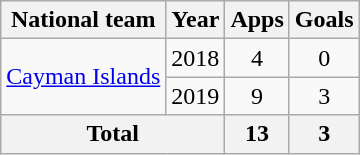<table class="wikitable" style="text-align:center">
<tr>
<th>National team</th>
<th>Year</th>
<th>Apps</th>
<th>Goals</th>
</tr>
<tr>
<td rowspan="2"><a href='#'>Cayman Islands</a></td>
<td>2018</td>
<td>4</td>
<td>0</td>
</tr>
<tr>
<td>2019</td>
<td>9</td>
<td>3</td>
</tr>
<tr>
<th colspan=2>Total</th>
<th>13</th>
<th>3</th>
</tr>
</table>
